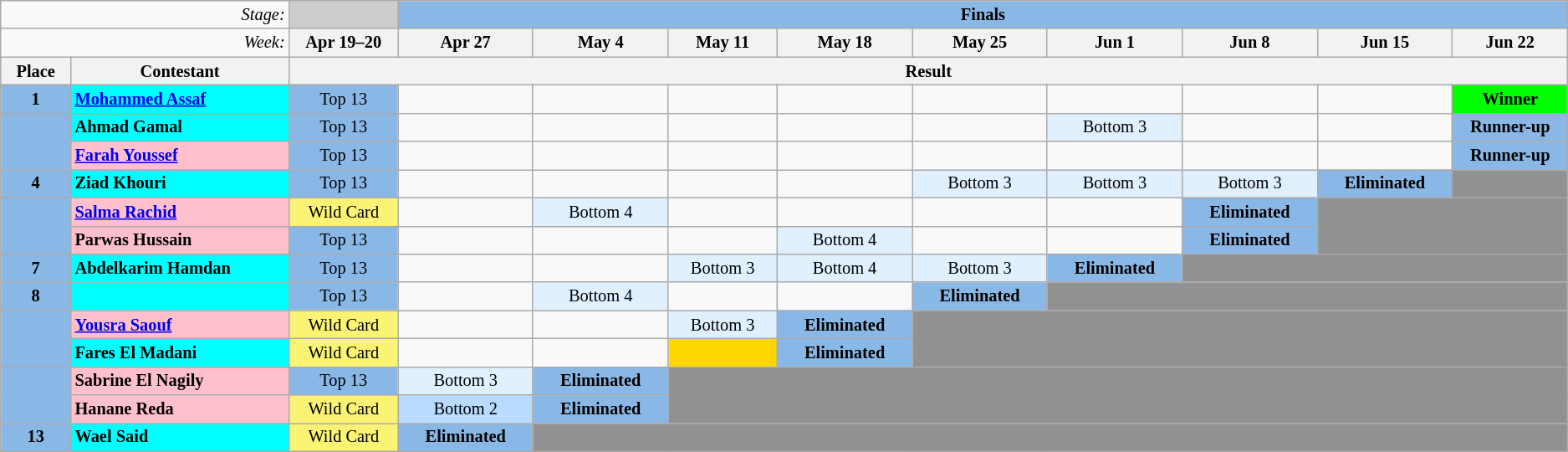<table class="wikitable" style="text-align:center; font-size:85%">
<tr>
<td colspan="2" style="text-align:right;"><em>Stage:</em></td>
<td style="background:#ccc;"></td>
<td colspan="12" style="background:#8ab8e6;"><strong>Finals</strong></td>
</tr>
<tr>
<td colspan="2" style="text-align:right;"><em>Week:</em></td>
<th style="width:4%">Apr 19–20</th>
<th style="width:4%">Apr 27</th>
<th style="width:4%">May 4</th>
<th style="width:4%">May 11</th>
<th style="width:4%">May 18</th>
<th style="width:4%">May 25</th>
<th style="width:4%">Jun 1</th>
<th style="width:4%">Jun 8</th>
<th style="width:4%">Jun 15</th>
<th style="width:4%">Jun 22</th>
</tr>
<tr>
<th style="width:2%">Place</th>
<th style="width:8%">Contestant</th>
<th colspan="13">Result</th>
</tr>
<tr>
<td style="background:#8ab8e6;"><strong>1</strong></td>
<td style="text-align:left;background:cyan;"><strong><a href='#'>Mohammed Assaf</a></strong></td>
<td style="background:#8ab8e6;">Top 13</td>
<td></td>
<td></td>
<td></td>
<td></td>
<td></td>
<td></td>
<td></td>
<td></td>
<td style="background:lime; "><strong>Winner</strong></td>
</tr>
<tr>
<td style="background:#8ab8e6;" rowspan="2"></td>
<td style="text-align:left;background:cyan;"><strong>Ahmad Gamal</strong></td>
<td style="background:#8ab8e6;">Top 13</td>
<td></td>
<td></td>
<td></td>
<td></td>
<td></td>
<td style="background:#e0f0ff;">Bottom 3</td>
<td></td>
<td></td>
<td style="background:#8ab8e6;"><strong>Runner-up</strong></td>
</tr>
<tr>
<td style="text-align:left;background:pink;"><strong><a href='#'>Farah Youssef</a></strong></td>
<td style="background:#8ab8e6;">Top 13</td>
<td></td>
<td></td>
<td></td>
<td></td>
<td></td>
<td></td>
<td></td>
<td></td>
<td style="background:#8ab8e6;"><strong>Runner-up</strong></td>
</tr>
<tr>
<td style="background:#8ab8e6;"><strong>4</strong></td>
<td style="text-align:left;background:cyan;"><strong>Ziad Khouri</strong></td>
<td style="background:#8ab8e6;">Top 13</td>
<td></td>
<td></td>
<td></td>
<td></td>
<td style="background:#e0f0ff;">Bottom 3</td>
<td style="background:#e0f0ff;">Bottom 3</td>
<td style="background:#e0f0ff;">Bottom 3</td>
<td style="background:#8ab8e6;"><strong>Eliminated</strong></td>
<td style="background:#919191;" colspan="9"></td>
</tr>
<tr>
<td style="background:#8ab8e6;" rowspan="2"></td>
<td style="text-align:left;background:pink;"><strong><a href='#'>Salma Rachid</a></strong></td>
<td style="background:#fbf373;">Wild Card</td>
<td></td>
<td style="background:#e0f0ff;">Bottom 4</td>
<td></td>
<td></td>
<td></td>
<td></td>
<td style="background:#8ab8e6;"><strong>Eliminated</strong></td>
<td style="background:#919191;" rowspan="2" colspan="3"></td>
</tr>
<tr>
<td style="text-align:left;background:pink;"><strong>Parwas Hussain</strong></td>
<td style="background:#8ab8e6;">Top 13</td>
<td></td>
<td></td>
<td></td>
<td style="background:#e0f0ff;">Bottom 4</td>
<td></td>
<td></td>
<td style="background:#8ab8e6;"><strong>Eliminated</strong></td>
</tr>
<tr>
<td style="background:#8ab8e6;"><strong>7</strong></td>
<td style="text-align:left;background:cyan;"><strong>Abdelkarim Hamdan</strong></td>
<td style="background:#8ab8e6;">Top 13</td>
<td></td>
<td></td>
<td style="background:#e0f0ff;">Bottom 3</td>
<td style="background:#e0f0ff;">Bottom 4</td>
<td style="background:#e0f0ff;">Bottom 3</td>
<td style="background:#8ab8e6;"><strong>Eliminated</strong></td>
<td style="background:#919191;" colspan="4"></td>
</tr>
<tr>
<td style="background:#8ab8e6;"><strong>8</strong></td>
<td style="text-align:left;background:cyan;"><strong></strong></td>
<td style="background:#8ab8e6;">Top 13</td>
<td></td>
<td style="background:#e0f0ff;">Bottom 4</td>
<td></td>
<td></td>
<td style="background:#8ab8e6;"><strong>Eliminated</strong></td>
<td style="background:#919191;" colspan="5"></td>
</tr>
<tr>
<td style="background:#8ab8e6;" rowspan="2"></td>
<td style="text-align:left;background:pink;"><strong><a href='#'>Yousra Saouf</a></strong></td>
<td style="background:#fbf373;">Wild Card</td>
<td></td>
<td></td>
<td style="background:#e0f0ff;">Bottom 3</td>
<td style="background:#8ab8e6;"><strong>Eliminated</strong></td>
<td style="background:#919191;" rowspan="2" colspan="6"></td>
</tr>
<tr>
<td style="text-align:left;background:cyan;"><strong>Fares El Madani</strong></td>
<td style="background:#fbf373;">Wild Card</td>
<td></td>
<td></td>
<td style="background:Gold;"></td>
<td style="background:#8ab8e6;"><strong>Eliminated</strong></td>
</tr>
<tr>
<td style="background:#8ab8e6;" rowspan="2"></td>
<td style="text-align:left;background:pink;"><strong>Sabrine El Nagily</strong></td>
<td style="background:#8ab8e6;">Top 13</td>
<td style="background:#e0f0ff;">Bottom 3</td>
<td style="background:#8ab8e6;"><strong>Eliminated</strong></td>
<td style="background:#919191;" rowspan="2" colspan="8"></td>
</tr>
<tr>
<td style="text-align:left;background:pink;"><strong>Hanane Reda</strong></td>
<td style="background:#fbf373;">Wild Card</td>
<td style="background:#b8dbff;">Bottom 2</td>
<td style="background:#8ab8e6;"><strong>Eliminated</strong></td>
</tr>
<tr>
<td style="background:#8ab8e6;"><strong>13</strong></td>
<td style="text-align:left;background:cyan;"><strong>Wael Said</strong></td>
<td style="background:#fbf373;">Wild Card</td>
<td style="background:#8ab8e6;"><strong>Eliminated</strong></td>
<td style="background:#919191;" colspan="9"></td>
</tr>
</table>
